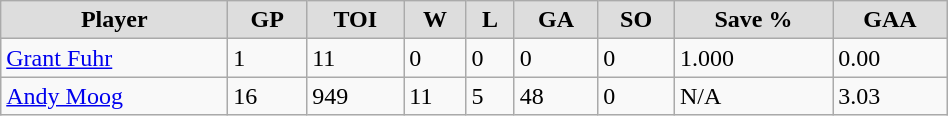<table class="wikitable" style="width:50%;">
<tr style="text-align:center; background:#ddd;">
<td><strong>Player</strong></td>
<td><strong>GP</strong></td>
<td><strong>TOI</strong></td>
<td><strong>W</strong></td>
<td><strong>L</strong></td>
<td><strong>GA</strong></td>
<td><strong>SO</strong></td>
<td><strong>Save %</strong></td>
<td><strong>GAA</strong></td>
</tr>
<tr>
<td><a href='#'>Grant Fuhr</a></td>
<td>1</td>
<td>11</td>
<td>0</td>
<td>0</td>
<td>0</td>
<td>0</td>
<td>1.000</td>
<td>0.00</td>
</tr>
<tr>
<td><a href='#'>Andy Moog</a></td>
<td>16</td>
<td>949</td>
<td>11</td>
<td>5</td>
<td>48</td>
<td>0</td>
<td>N/A</td>
<td>3.03</td>
</tr>
</table>
